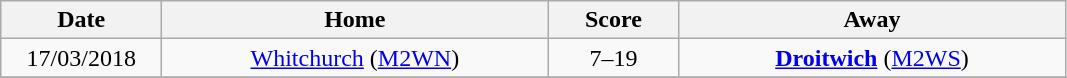<table class="wikitable" style="text-align: center">
<tr>
<th width=100>Date</th>
<th width=250>Home</th>
<th width=80>Score</th>
<th width=250>Away</th>
</tr>
<tr>
<td>17/03/2018</td>
<td><a href='#'>Whitchurch</a> (<a href='#'>M2WN</a>)</td>
<td>7–19</td>
<td><strong><a href='#'>Droitwich</a></strong> (<a href='#'>M2WS</a>)</td>
</tr>
<tr>
</tr>
</table>
